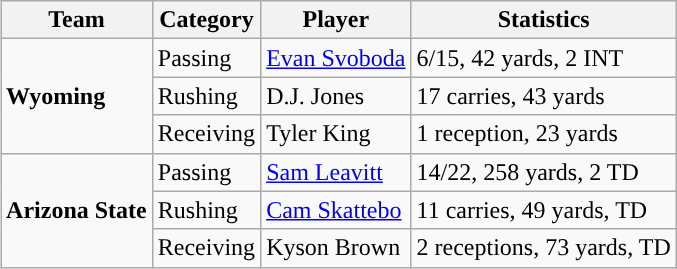<table class="wikitable" style="float: right;">
<tr>
<th>Team</th>
<th>Category</th>
<th>Player</th>
<th>Statistics</th>
</tr>
<tr>
<td rowspan=3><strong>Wyoming</strong></td>
<td>Passing</td>
<td><a href='#'>Evan Svoboda</a></td>
<td>6/15, 42 yards, 2 INT</td>
</tr>
<tr>
<td>Rushing</td>
<td>D.J. Jones</td>
<td>17 carries, 43 yards</td>
</tr>
<tr>
<td>Receiving</td>
<td>Tyler King</td>
<td>1 reception, 23 yards</td>
</tr>
<tr>
<td rowspan=3><strong>Arizona State</strong></td>
<td>Passing</td>
<td><a href='#'>Sam Leavitt</a></td>
<td>14/22, 258 yards, 2 TD</td>
</tr>
<tr>
<td>Rushing</td>
<td><a href='#'>Cam Skattebo</a></td>
<td>11 carries, 49 yards, TD</td>
</tr>
<tr>
<td>Receiving</td>
<td>Kyson Brown</td>
<td>2 receptions, 73 yards, TD</td>
</tr>
</table>
